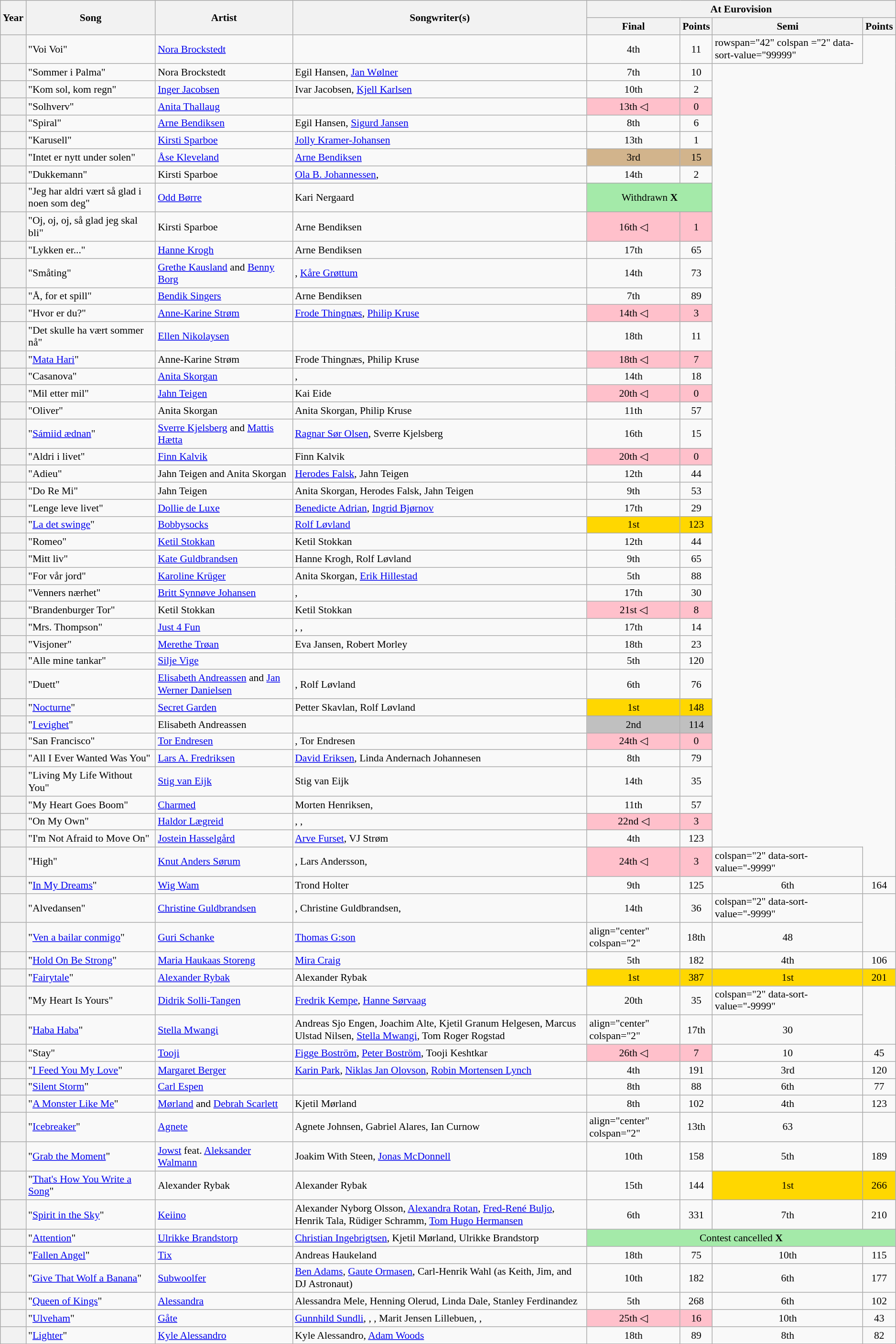<table class="sortable wikitable plainrowheaders" border="1" style="font-size:90%;">
<tr>
<th rowspan="2">Year</th>
<th rowspan="2">Song</th>
<th rowspan="2">Artist</th>
<th rowspan="2">Songwriter(s)</th>
<th colspan="4">At Eurovision</th>
</tr>
<tr>
<th>Final</th>
<th>Points</th>
<th>Semi</th>
<th>Points</th>
</tr>
<tr>
<th scope="row"></th>
<td>"Voi Voi"</td>
<td><a href='#'>Nora Brockstedt</a></td>
<td></td>
<td align="center">4th</td>
<td align="center">11</td>
<td>rowspan="42" colspan ="2" data-sort-value="99999" </td>
</tr>
<tr>
<th scope="row"></th>
<td>"Sommer i Palma"</td>
<td>Nora Brockstedt</td>
<td>Egil Hansen, <a href='#'>Jan Wølner</a></td>
<td align="center">7th</td>
<td align="center">10</td>
</tr>
<tr>
<th scope="row"></th>
<td>"Kom sol, kom regn"</td>
<td><a href='#'>Inger Jacobsen</a></td>
<td>Ivar Jacobsen, <a href='#'>Kjell Karlsen</a></td>
<td align="center">10th</td>
<td align="center">2</td>
</tr>
<tr>
<th scope="row"></th>
<td>"Solhverv"</td>
<td><a href='#'>Anita Thallaug</a></td>
<td></td>
<td align="center" style="background-color:pink">13th ◁</td>
<td align="center" style="background-color:pink">0</td>
</tr>
<tr>
<th scope="row"></th>
<td>"Spiral"</td>
<td><a href='#'>Arne Bendiksen</a></td>
<td>Egil Hansen, <a href='#'>Sigurd Jansen</a></td>
<td align="center">8th</td>
<td align="center">6</td>
</tr>
<tr>
<th scope="row"></th>
<td>"Karusell"</td>
<td><a href='#'>Kirsti Sparboe</a></td>
<td><a href='#'>Jolly Kramer-Johansen</a></td>
<td align="center">13th</td>
<td align="center">1</td>
</tr>
<tr>
<th scope="row"></th>
<td>"Intet er nytt under solen"</td>
<td><a href='#'>Åse Kleveland</a></td>
<td><a href='#'>Arne Bendiksen</a></td>
<td align="center" style="background-color:tan">3rd</td>
<td align="center" style="background-color:tan">15</td>
</tr>
<tr>
<th scope="row"></th>
<td>"Dukkemann"</td>
<td>Kirsti Sparboe</td>
<td><a href='#'>Ola B. Johannessen</a>, </td>
<td align="center">14th</td>
<td align="center">2</td>
</tr>
<tr>
<th scope="row"></th>
<td>"Jeg har aldri vært så glad i noen som deg"</td>
<td><a href='#'>Odd Børre</a></td>
<td>Kari Nergaard</td>
<td align="center" colspan="2" style="background-color:#A4EAA9">Withdrawn <strong>X</strong></td>
</tr>
<tr>
<th scope="row"></th>
<td>"Oj, oj, oj, så glad jeg skal bli"</td>
<td>Kirsti Sparboe</td>
<td>Arne Bendiksen</td>
<td align="center" style="background-color:pink">16th ◁</td>
<td align="center" style="background-color:pink">1</td>
</tr>
<tr>
<th scope="row"></th>
<td>"Lykken er..."</td>
<td><a href='#'>Hanne Krogh</a></td>
<td>Arne Bendiksen</td>
<td align="center">17th</td>
<td align="center">65</td>
</tr>
<tr>
<th scope="row"></th>
<td>"Småting"</td>
<td><a href='#'>Grethe Kausland</a> and <a href='#'>Benny Borg</a></td>
<td>, <a href='#'>Kåre Grøttum</a></td>
<td align="center">14th</td>
<td align="center">73</td>
</tr>
<tr>
<th scope="row"></th>
<td>"Å, for et spill"</td>
<td><a href='#'>Bendik Singers</a></td>
<td>Arne Bendiksen</td>
<td align="center">7th</td>
<td align="center">89</td>
</tr>
<tr>
<th scope="row"></th>
<td>"Hvor er du?"</td>
<td><a href='#'>Anne-Karine Strøm</a></td>
<td><a href='#'>Frode Thingnæs</a>, <a href='#'>Philip Kruse</a></td>
<td align="center" style="background-color:pink">14th ◁</td>
<td align="center" style="background-color:pink">3</td>
</tr>
<tr>
<th scope="row"></th>
<td>"Det skulle ha vært sommer nå"</td>
<td><a href='#'>Ellen Nikolaysen</a></td>
<td></td>
<td align="center">18th</td>
<td align="center">11</td>
</tr>
<tr>
<th scope="row"></th>
<td>"<a href='#'>Mata Hari</a>"</td>
<td>Anne-Karine Strøm</td>
<td>Frode Thingnæs, Philip Kruse</td>
<td align="center" style="background-color:pink">18th ◁</td>
<td align="center" style="background-color:pink">7</td>
</tr>
<tr>
<th scope="row"></th>
<td>"Casanova"</td>
<td><a href='#'>Anita Skorgan</a></td>
<td>, </td>
<td align="center">14th</td>
<td align="center">18</td>
</tr>
<tr>
<th scope="row"></th>
<td>"Mil etter mil"</td>
<td><a href='#'>Jahn Teigen</a></td>
<td>Kai Eide</td>
<td align="center" style="background-color:pink">20th ◁</td>
<td align="center" style="background-color:pink">0</td>
</tr>
<tr>
<th scope="row"></th>
<td>"Oliver"</td>
<td>Anita Skorgan</td>
<td>Anita Skorgan, Philip Kruse</td>
<td align="center">11th</td>
<td align="center">57</td>
</tr>
<tr>
<th scope="row"></th>
<td>"<a href='#'>Sámiid ædnan</a>"</td>
<td><a href='#'>Sverre Kjelsberg</a> and <a href='#'>Mattis Hætta</a></td>
<td><a href='#'>Ragnar Sør Olsen</a>, Sverre Kjelsberg</td>
<td align="center">16th</td>
<td align="center">15</td>
</tr>
<tr>
<th scope="row"></th>
<td>"Aldri i livet"</td>
<td><a href='#'>Finn Kalvik</a></td>
<td>Finn Kalvik</td>
<td align="center" style="background-color:pink">20th ◁</td>
<td align="center" style="background-color:pink">0</td>
</tr>
<tr>
<th scope="row"></th>
<td>"Adieu"</td>
<td>Jahn Teigen and Anita Skorgan</td>
<td><a href='#'>Herodes Falsk</a>, Jahn Teigen</td>
<td align="center">12th</td>
<td align="center">44</td>
</tr>
<tr>
<th scope="row"></th>
<td>"Do Re Mi"</td>
<td>Jahn Teigen</td>
<td>Anita Skorgan, Herodes Falsk, Jahn Teigen</td>
<td align="center">9th</td>
<td align="center">53</td>
</tr>
<tr>
<th scope="row"></th>
<td>"Lenge leve livet"</td>
<td><a href='#'>Dollie de Luxe</a></td>
<td><a href='#'>Benedicte Adrian</a>, <a href='#'>Ingrid Bjørnov</a></td>
<td align="center">17th</td>
<td align="center">29</td>
</tr>
<tr>
<th scope="row"></th>
<td>"<a href='#'>La det swinge</a>"</td>
<td><a href='#'>Bobbysocks</a></td>
<td><a href='#'>Rolf Løvland</a></td>
<td align="center" style="background-color:gold">1st</td>
<td align="center" style="background-color:gold">123</td>
</tr>
<tr>
<th scope="row"></th>
<td>"Romeo"</td>
<td><a href='#'>Ketil Stokkan</a></td>
<td>Ketil Stokkan</td>
<td align="center">12th</td>
<td align="center">44</td>
</tr>
<tr>
<th scope="row"></th>
<td>"Mitt liv"</td>
<td><a href='#'>Kate Guldbrandsen</a></td>
<td>Hanne Krogh, Rolf Løvland</td>
<td align="center">9th</td>
<td align="center">65</td>
</tr>
<tr>
<th scope="row"></th>
<td>"For vår jord"</td>
<td><a href='#'>Karoline Krüger</a></td>
<td>Anita Skorgan, <a href='#'>Erik Hillestad</a></td>
<td align="center">5th</td>
<td align="center">88</td>
</tr>
<tr>
<th scope="row"></th>
<td>"Venners nærhet"</td>
<td><a href='#'>Britt Synnøve Johansen</a></td>
<td>, </td>
<td align="center">17th</td>
<td align="center">30</td>
</tr>
<tr>
<th scope="row"></th>
<td>"Brandenburger Tor"</td>
<td>Ketil Stokkan</td>
<td>Ketil Stokkan</td>
<td align="center" style="background-color:pink">21st ◁</td>
<td align="center" style="background-color:pink">8</td>
</tr>
<tr>
<th scope="row"></th>
<td>"Mrs. Thompson"</td>
<td><a href='#'>Just 4 Fun</a></td>
<td>, , </td>
<td align="center">17th</td>
<td align="center">14</td>
</tr>
<tr>
<th scope="row"></th>
<td>"Visjoner"</td>
<td><a href='#'>Merethe Trøan</a></td>
<td>Eva Jansen, Robert Morley</td>
<td align="center">18th</td>
<td align="center">23</td>
</tr>
<tr>
<th scope="row"></th>
<td>"Alle mine tankar"</td>
<td><a href='#'>Silje Vige</a></td>
<td></td>
<td align="center">5th</td>
<td align="center">120</td>
</tr>
<tr>
<th scope="row"></th>
<td>"Duett"</td>
<td><a href='#'>Elisabeth Andreassen</a> and <a href='#'>Jan Werner Danielsen</a></td>
<td>, Rolf Løvland</td>
<td align="center">6th</td>
<td align="center">76</td>
</tr>
<tr>
<th scope="row"></th>
<td>"<a href='#'>Nocturne</a>"</td>
<td><a href='#'>Secret Garden</a></td>
<td>Petter Skavlan, Rolf Løvland</td>
<td align="center" style="background-color:gold">1st</td>
<td align="center" style="background-color:gold">148</td>
</tr>
<tr>
<th scope="row"></th>
<td>"<a href='#'>I evighet</a>"</td>
<td>Elisabeth Andreassen</td>
<td></td>
<td align="center" style="background-color:silver">2nd</td>
<td align="center" style="background-color:silver">114</td>
</tr>
<tr>
<th scope="row"></th>
<td>"San Francisco"</td>
<td><a href='#'>Tor Endresen</a></td>
<td>, Tor Endresen</td>
<td align="center" style="background-color:pink">24th ◁</td>
<td align="center" style="background-color:pink">0</td>
</tr>
<tr>
<th scope="row"></th>
<td>"All I Ever Wanted Was You"</td>
<td><a href='#'>Lars A. Fredriksen</a></td>
<td><a href='#'>David Eriksen</a>, Linda Andernach Johannesen</td>
<td align="center">8th</td>
<td align="center">79</td>
</tr>
<tr>
<th scope="row"></th>
<td>"Living My Life Without You"</td>
<td><a href='#'>Stig van Eijk</a></td>
<td>Stig van Eijk</td>
<td align="center">14th</td>
<td align="center">35</td>
</tr>
<tr>
<th scope="row"></th>
<td>"My Heart Goes Boom"</td>
<td><a href='#'>Charmed</a></td>
<td>Morten Henriksen, </td>
<td align="center">11th</td>
<td align="center">57</td>
</tr>
<tr>
<th scope="row"></th>
<td>"On My Own"</td>
<td><a href='#'>Haldor Lægreid</a></td>
<td>, , </td>
<td align="center" style="background-color:pink">22nd ◁</td>
<td align="center" style="background-color:pink">3</td>
</tr>
<tr>
<th scope="row"></th>
<td>"I'm Not Afraid to Move On"</td>
<td><a href='#'>Jostein Hasselgård</a></td>
<td><a href='#'>Arve Furset</a>, VJ Strøm</td>
<td align="center">4th</td>
<td align="center">123</td>
</tr>
<tr>
<th scope="row"></th>
<td>"High"</td>
<td><a href='#'>Knut Anders Sørum</a></td>
<td>, Lars Andersson, </td>
<td align="center" style="background-color:pink">24th ◁</td>
<td align="center" style="background-color:pink">3</td>
<td>colspan="2" data-sort-value="-9999" </td>
</tr>
<tr>
<th scope="row"></th>
<td>"<a href='#'>In My Dreams</a>"</td>
<td><a href='#'>Wig Wam</a></td>
<td>Trond Holter</td>
<td align="center">9th</td>
<td align="center">125</td>
<td align="center">6th</td>
<td align="center">164</td>
</tr>
<tr>
<th scope="row"></th>
<td>"Alvedansen"</td>
<td><a href='#'>Christine Guldbrandsen</a></td>
<td>, Christine Guldbrandsen, </td>
<td align="center">14th</td>
<td align="center">36</td>
<td>colspan="2" data-sort-value="-9999" </td>
</tr>
<tr>
<th scope="row"></th>
<td>"<a href='#'>Ven a bailar conmigo</a>"</td>
<td><a href='#'>Guri Schanke</a></td>
<td><a href='#'>Thomas G:son</a></td>
<td>align="center" colspan="2" </td>
<td align="center">18th</td>
<td align="center">48</td>
</tr>
<tr>
<th scope="row"></th>
<td>"<a href='#'>Hold On Be Strong</a>"</td>
<td><a href='#'>Maria Haukaas Storeng</a></td>
<td><a href='#'>Mira Craig</a></td>
<td align="center">5th</td>
<td align="center">182</td>
<td align="center">4th</td>
<td align="center">106</td>
</tr>
<tr>
<th scope="row"></th>
<td>"<a href='#'>Fairytale</a>"</td>
<td><a href='#'>Alexander Rybak</a></td>
<td>Alexander Rybak</td>
<td align="center" style="background-color:gold">1st</td>
<td align="center" style="background-color:gold">387</td>
<td align="center" style="background-color:gold">1st</td>
<td align="center" style="background-color:gold">201</td>
</tr>
<tr>
<th scope="row"></th>
<td>"My Heart Is Yours"</td>
<td><a href='#'>Didrik Solli-Tangen</a></td>
<td><a href='#'>Fredrik Kempe</a>, <a href='#'>Hanne Sørvaag</a></td>
<td align="center">20th</td>
<td align="center">35</td>
<td>colspan="2" data-sort-value="-9999" </td>
</tr>
<tr>
<th scope="row"></th>
<td>"<a href='#'>Haba Haba</a>"</td>
<td><a href='#'>Stella Mwangi</a></td>
<td>Andreas Sjo Engen, Joachim Alte, Kjetil Granum Helgesen, Marcus Ulstad Nilsen, <a href='#'>Stella Mwangi</a>, Tom Roger Rogstad</td>
<td>align="center" colspan="2" </td>
<td align="center">17th</td>
<td align="center">30</td>
</tr>
<tr>
<th scope="row"></th>
<td>"Stay"</td>
<td><a href='#'>Tooji</a></td>
<td><a href='#'>Figge Boström</a>, <a href='#'>Peter Boström</a>, Tooji Keshtkar</td>
<td align="center" style="background-color:pink">26th ◁</td>
<td align="center" style="background-color:pink">7</td>
<td align="center">10</td>
<td align="center">45</td>
</tr>
<tr>
<th scope="row"></th>
<td>"<a href='#'>I Feed You My Love</a>"</td>
<td><a href='#'>Margaret Berger</a></td>
<td><a href='#'>Karin Park</a>, <a href='#'>Niklas Jan Olovson</a>, <a href='#'>Robin Mortensen Lynch</a></td>
<td align="center">4th</td>
<td align="center">191</td>
<td align="center">3rd</td>
<td align="center">120</td>
</tr>
<tr>
<th scope="row"></th>
<td>"<a href='#'>Silent Storm</a>"</td>
<td><a href='#'>Carl Espen</a></td>
<td></td>
<td align="center">8th</td>
<td align="center">88</td>
<td align="center">6th</td>
<td align="center">77</td>
</tr>
<tr>
<th scope="row"></th>
<td>"<a href='#'>A Monster Like Me</a>"</td>
<td><a href='#'>Mørland</a> and <a href='#'>Debrah Scarlett</a></td>
<td>Kjetil Mørland</td>
<td align="center">8th</td>
<td align="center">102</td>
<td align="center">4th</td>
<td align="center">123</td>
</tr>
<tr>
<th scope="row"></th>
<td>"<a href='#'>Icebreaker</a>"</td>
<td><a href='#'>Agnete</a></td>
<td>Agnete Johnsen, Gabriel Alares, Ian Curnow</td>
<td>align="center" colspan="2" </td>
<td align="center">13th</td>
<td align="center">63</td>
</tr>
<tr>
<th scope="row"></th>
<td>"<a href='#'>Grab the Moment</a>"</td>
<td><a href='#'>Jowst</a> feat. <a href='#'>Aleksander Walmann</a></td>
<td>Joakim With Steen, <a href='#'>Jonas McDonnell</a></td>
<td align="center">10th</td>
<td align="center">158</td>
<td align="center">5th</td>
<td align="center">189</td>
</tr>
<tr>
<th scope="row"></th>
<td>"<a href='#'>That's How You Write a Song</a>"</td>
<td>Alexander Rybak</td>
<td>Alexander Rybak</td>
<td align="center">15th</td>
<td align="center">144</td>
<td align="center" bgcolor="gold">1st</td>
<td align="center" bgcolor="gold">266</td>
</tr>
<tr>
<th scope="row"></th>
<td>"<a href='#'>Spirit in the Sky</a>"</td>
<td><a href='#'>Keiino</a></td>
<td>Alexander Nyborg Olsson, <a href='#'>Alexandra Rotan</a>, <a href='#'>Fred-René Buljo</a>, Henrik Tala, Rüdiger Schramm, <a href='#'>Tom Hugo Hermansen</a></td>
<td align="center">6th</td>
<td align="center">331</td>
<td align="center">7th</td>
<td align="center">210</td>
</tr>
<tr>
<th scope="row"></th>
<td>"<a href='#'>Attention</a>"</td>
<td><a href='#'>Ulrikke Brandstorp</a></td>
<td><a href='#'>Christian Ingebrigtsen</a>, Kjetil Mørland, Ulrikke Brandstorp</td>
<td align="center" colspan="4" style="background-color:#A4EAA9">Contest cancelled <strong>X</strong></td>
</tr>
<tr>
<th scope="row"></th>
<td>"<a href='#'>Fallen Angel</a>"</td>
<td><a href='#'>Tix</a></td>
<td>Andreas Haukeland</td>
<td align="center">18th</td>
<td align="center">75</td>
<td align="center">10th</td>
<td align="center">115</td>
</tr>
<tr>
<th scope="row"></th>
<td>"<a href='#'>Give That Wolf a Banana</a>"</td>
<td><a href='#'>Subwoolfer</a></td>
<td><a href='#'>Ben Adams</a>, <a href='#'>Gaute Ormasen</a>, Carl-Henrik Wahl (as Keith, Jim, and DJ Astronaut)</td>
<td align="center">10th</td>
<td align="center">182</td>
<td align="center">6th</td>
<td align="center">177</td>
</tr>
<tr>
<th scope="row"></th>
<td>"<a href='#'>Queen of Kings</a>"</td>
<td><a href='#'>Alessandra</a></td>
<td>Alessandra Mele, Henning Olerud, Linda Dale, Stanley Ferdinandez</td>
<td align="center">5th</td>
<td align="center">268</td>
<td align="center">6th</td>
<td align="center">102</td>
</tr>
<tr>
<th scope="row"></th>
<td>"<a href='#'>Ulveham</a>"</td>
<td><a href='#'>Gåte</a></td>
<td><a href='#'>Gunnhild Sundli</a>, , , Marit Jensen Lillebuen, , </td>
<td align="center" style="background-color:pink">25th ◁</td>
<td align="center" style="background-color:pink">16</td>
<td align="center">10th</td>
<td align="center">43</td>
</tr>
<tr>
<th scope="row"></th>
<td>"<a href='#'>Lighter</a>"</td>
<td><a href='#'>Kyle Alessandro</a></td>
<td>Kyle Alessandro, <a href='#'>Adam Woods</a></td>
<td align="center">18th</td>
<td align="center">89</td>
<td align="center">8th</td>
<td align="center">82</td>
</tr>
</table>
